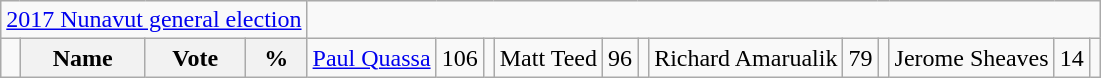<table class="wikitable">
<tr>
<td colspan=4 align=center><a href='#'>2017 Nunavut general election</a></td>
</tr>
<tr>
<td></td>
<th>Name</th>
<th>Vote</th>
<th>%<br></th>
<td><a href='#'>Paul Quassa</a></td>
<td>106</td>
<td><br></td>
<td>Matt Teed</td>
<td>96</td>
<td><br></td>
<td>Richard Amarualik</td>
<td>79</td>
<td><br></td>
<td>Jerome Sheaves</td>
<td>14</td>
<td></td>
</tr>
</table>
